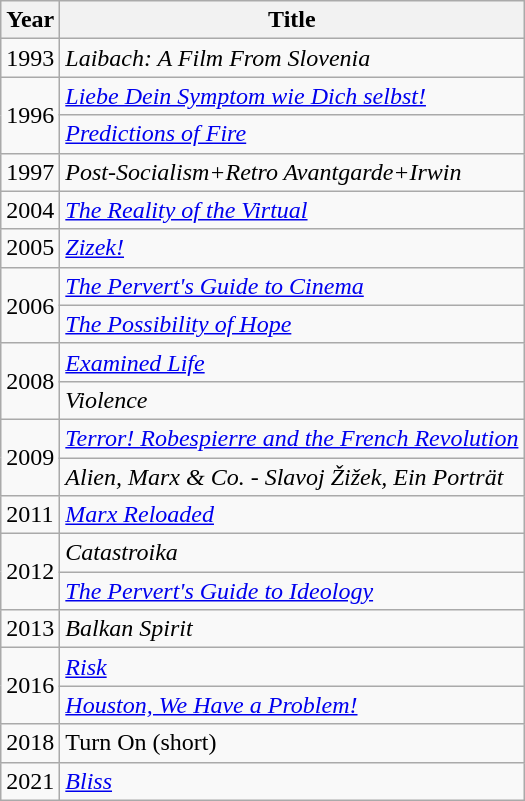<table class="wikitable sortable">
<tr>
<th>Year</th>
<th>Title</th>
</tr>
<tr>
<td>1993</td>
<td><em>Laibach: A Film From Slovenia</em></td>
</tr>
<tr>
<td rowspan="2">1996</td>
<td><em><a href='#'>Liebe Dein Symptom wie Dich selbst!</a></em></td>
</tr>
<tr>
<td><em><a href='#'>Predictions of Fire</a></em></td>
</tr>
<tr>
<td>1997</td>
<td><em>Post-Socialism+Retro Avantgarde+Irwin</em></td>
</tr>
<tr>
<td>2004</td>
<td><em><a href='#'>The Reality of the Virtual</a></em></td>
</tr>
<tr>
<td>2005</td>
<td><em><a href='#'>Zizek!</a></em></td>
</tr>
<tr>
<td rowspan="2">2006</td>
<td><em><a href='#'>The Pervert's Guide to Cinema</a></em></td>
</tr>
<tr>
<td><em><a href='#'>The Possibility of Hope</a></em></td>
</tr>
<tr>
<td rowspan="2">2008</td>
<td><em><a href='#'>Examined Life</a></em></td>
</tr>
<tr>
<td><em>Violence</em></td>
</tr>
<tr>
<td rowspan="2">2009</td>
<td><em><a href='#'>Terror! Robespierre and the French Revolution</a></em></td>
</tr>
<tr>
<td><em>Alien, Marx & Co. - Slavoj Žižek, Ein Porträt</em></td>
</tr>
<tr>
<td>2011</td>
<td><em><a href='#'>Marx Reloaded</a></em></td>
</tr>
<tr>
<td rowspan="2">2012</td>
<td><em>Catastroika</em></td>
</tr>
<tr>
<td><em><a href='#'>The Pervert's Guide to Ideology</a></em></td>
</tr>
<tr>
<td>2013</td>
<td><em>Balkan Spirit</em></td>
</tr>
<tr>
<td rowspan="2">2016</td>
<td><em><a href='#'>Risk</a></em></td>
</tr>
<tr>
<td><em><a href='#'>Houston, We Have a Problem!</a></em></td>
</tr>
<tr>
<td>2018</td>
<td>Turn On (short)</td>
</tr>
<tr>
<td>2021</td>
<td><em><a href='#'>Bliss</a></em></td>
</tr>
</table>
